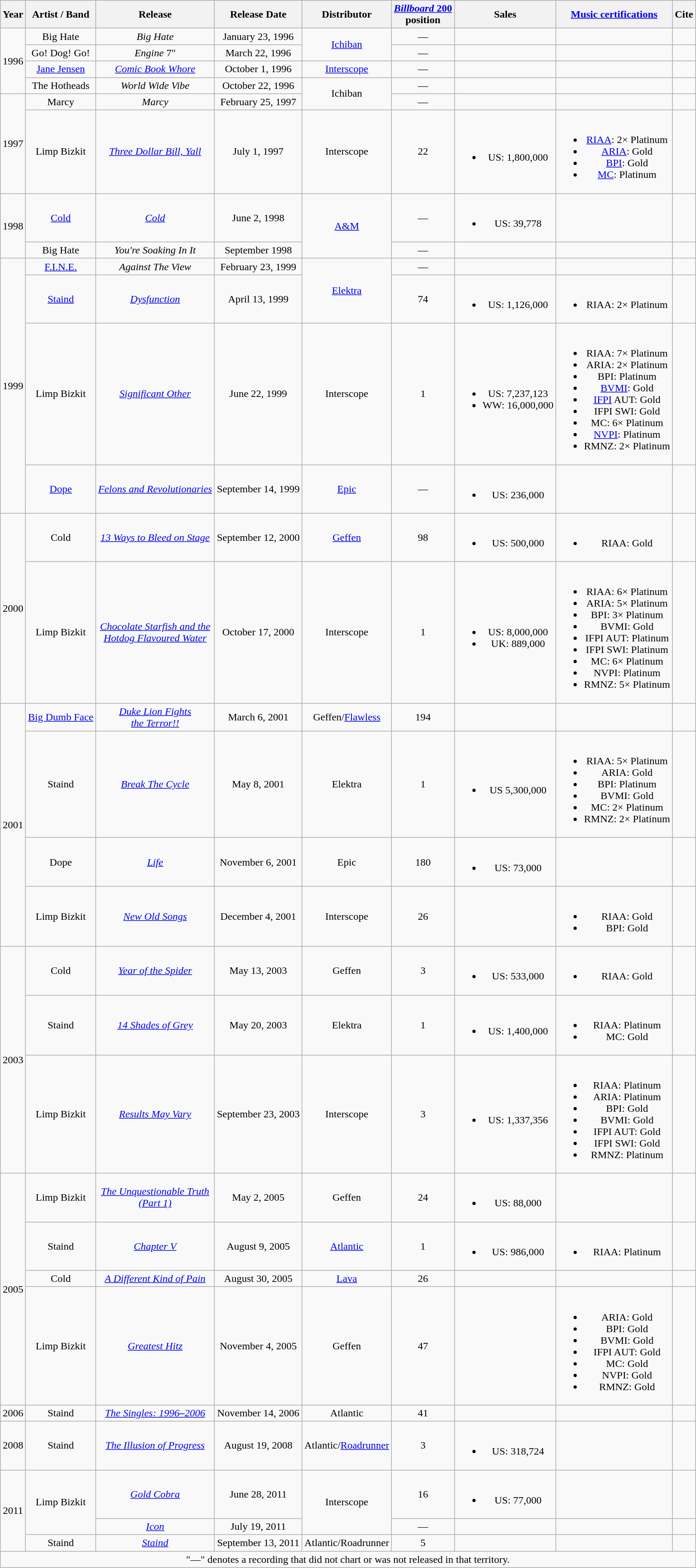<table class="wikitable sortable plainrowheaders" style="text-align:center;">
<tr>
<th>Year</th>
<th>Artist / Band</th>
<th>Release</th>
<th>Release Date</th>
<th>Distributor</th>
<th><a href='#'><em>Billboard</em> 200</a><br>position</th>
<th>Sales</th>
<th><a href='#'>Music certifications</a></th>
<th>Cite</th>
</tr>
<tr>
<td rowspan="4">1996</td>
<td>Big Hate</td>
<td><em>Big Hate</em></td>
<td>January 23, 1996</td>
<td rowspan="2"><a href='#'>Ichiban</a></td>
<td>—</td>
<td></td>
<td></td>
<td></td>
</tr>
<tr>
<td>Go! Dog! Go!</td>
<td><em>Engine</em> 7"</td>
<td>March 22, 1996</td>
<td>—</td>
<td></td>
<td></td>
<td></td>
</tr>
<tr>
<td><a href='#'>Jane Jensen</a></td>
<td><em><a href='#'>Comic Book Whore</a></em></td>
<td>October 1, 1996</td>
<td><a href='#'>Interscope</a></td>
<td>—</td>
<td></td>
<td></td>
<td></td>
</tr>
<tr>
<td>The Hotheads</td>
<td><em>World Wide Vibe</em></td>
<td>October 22, 1996</td>
<td rowspan="2">Ichiban</td>
<td>—</td>
<td></td>
<td></td>
<td></td>
</tr>
<tr>
<td rowspan="2">1997</td>
<td>Marcy</td>
<td><em>Marcy</em></td>
<td>February 25, 1997</td>
<td>—</td>
<td></td>
<td></td>
<td></td>
</tr>
<tr>
<td>Limp Bizkit</td>
<td><em><a href='#'>Three Dollar Bill, Yall</a></em></td>
<td>July 1, 1997</td>
<td>Interscope</td>
<td>22</td>
<td><br><ul><li>US: 1,800,000</li></ul></td>
<td><br><ul><li><a href='#'>RIAA</a>: 2× Platinum</li><li><a href='#'>ARIA</a>: Gold</li><li><a href='#'>BPI</a>: Gold</li><li><a href='#'>MC</a>: Platinum</li></ul></td>
<td></td>
</tr>
<tr>
<td rowspan="2">1998</td>
<td><a href='#'>Cold</a></td>
<td><em><a href='#'>Cold</a></em></td>
<td>June 2, 1998</td>
<td rowspan="2"><a href='#'>A&M</a></td>
<td>—</td>
<td><br><ul><li>US: 39,778</li></ul></td>
<td></td>
<td></td>
</tr>
<tr>
<td>Big Hate</td>
<td><em>You're Soaking In It</em></td>
<td>September 1998</td>
<td>—</td>
<td></td>
<td></td>
<td></td>
</tr>
<tr>
<td rowspan="4">1999</td>
<td><a href='#'>F.I.N.E.</a></td>
<td><em>Against The View</em></td>
<td>February 23, 1999</td>
<td rowspan="2"><a href='#'>Elektra</a></td>
<td>—</td>
<td></td>
<td></td>
<td></td>
</tr>
<tr>
<td><a href='#'>Staind</a></td>
<td><em><a href='#'>Dysfunction</a></em></td>
<td>April 13, 1999</td>
<td>74</td>
<td><br><ul><li>US: 1,126,000</li></ul></td>
<td><br><ul><li>RIAA: 2× Platinum</li></ul></td>
<td></td>
</tr>
<tr>
<td>Limp Bizkit</td>
<td><em><a href='#'>Significant Other</a></em></td>
<td>June 22, 1999</td>
<td>Interscope</td>
<td>1</td>
<td><br><ul><li>US: 7,237,123</li><li>WW: 16,000,000</li></ul></td>
<td><br><ul><li>RIAA: 7× Platinum</li><li>ARIA: 2× Platinum</li><li>BPI: Platinum</li><li><a href='#'>BVMI</a>: Gold</li><li><a href='#'>IFPI</a> AUT: Gold</li><li>IFPI SWI: Gold</li><li>MC: 6× Platinum</li><li><a href='#'>NVPI</a>: Platinum</li><li>RMNZ: 2× Platinum</li></ul></td>
<td></td>
</tr>
<tr>
<td><a href='#'>Dope</a></td>
<td><em><a href='#'>Felons and Revolutionaries</a></em></td>
<td>September 14, 1999</td>
<td><a href='#'>Epic</a></td>
<td>—</td>
<td><br><ul><li>US: 236,000</li></ul></td>
<td></td>
<td></td>
</tr>
<tr>
<td rowspan="2">2000</td>
<td>Cold</td>
<td><em><a href='#'>13 Ways to Bleed on Stage</a></em></td>
<td>September 12, 2000</td>
<td><a href='#'>Geffen</a></td>
<td>98</td>
<td><br><ul><li>US: 500,000</li></ul></td>
<td><br><ul><li>RIAA: Gold</li></ul></td>
<td></td>
</tr>
<tr>
<td>Limp Bizkit</td>
<td><em><a href='#'>Chocolate Starfish and the <br>Hotdog Flavoured Water</a></em></td>
<td>October 17, 2000</td>
<td>Interscope</td>
<td>1</td>
<td><br><ul><li>US: 8,000,000</li><li>UK: 889,000</li></ul></td>
<td><br><ul><li>RIAA: 6× Platinum</li><li>ARIA: 5× Platinum</li><li>BPI: 3× Platinum</li><li>BVMI: Gold</li><li>IFPI AUT: Platinum</li><li>IFPI SWI: Platinum</li><li>MC: 6× Platinum</li><li>NVPI: Platinum</li><li>RMNZ: 5× Platinum</li></ul></td>
<td></td>
</tr>
<tr>
<td rowspan="4">2001</td>
<td><a href='#'>Big Dumb Face</a></td>
<td><em><a href='#'>Duke Lion Fights <br>the Terror!!</a></em></td>
<td>March 6, 2001</td>
<td>Geffen/<a href='#'>Flawless</a></td>
<td>194</td>
<td></td>
<td></td>
<td></td>
</tr>
<tr>
<td>Staind</td>
<td><em><a href='#'>Break The Cycle</a></em></td>
<td>May 8, 2001</td>
<td>Elektra</td>
<td>1</td>
<td><br><ul><li>US 5,300,000</li></ul></td>
<td><br><ul><li>RIAA: 5× Platinum</li><li>ARIA: Gold</li><li>BPI: Platinum</li><li>BVMI: Gold</li><li>MC: 2× Platinum</li><li>RMNZ: 2× Platinum</li></ul></td>
<td></td>
</tr>
<tr>
<td>Dope</td>
<td><a href='#'><em>Life</em></a></td>
<td>November 6, 2001</td>
<td>Epic</td>
<td>180</td>
<td><br><ul><li>US: 73,000</li></ul></td>
<td></td>
<td></td>
</tr>
<tr>
<td>Limp Bizkit</td>
<td><em><a href='#'>New Old Songs</a></em></td>
<td>December 4, 2001</td>
<td>Interscope</td>
<td>26</td>
<td></td>
<td><br><ul><li>RIAA: Gold</li><li>BPI: Gold</li></ul></td>
<td></td>
</tr>
<tr>
<td rowspan="3">2003</td>
<td>Cold</td>
<td><em><a href='#'>Year of the Spider</a></em></td>
<td>May 13, 2003</td>
<td>Geffen</td>
<td>3</td>
<td><br><ul><li>US: 533,000</li></ul></td>
<td><br><ul><li>RIAA: Gold</li></ul></td>
<td></td>
</tr>
<tr>
<td>Staind</td>
<td><em><a href='#'>14 Shades of Grey</a></em></td>
<td>May 20, 2003</td>
<td>Elektra</td>
<td>1</td>
<td><br><ul><li>US: 1,400,000</li></ul></td>
<td><br><ul><li>RIAA: Platinum</li><li>MC: Gold</li></ul></td>
<td></td>
</tr>
<tr>
<td>Limp Bizkit</td>
<td><em><a href='#'>Results May Vary</a></em></td>
<td>September 23, 2003</td>
<td>Interscope</td>
<td>3</td>
<td><br><ul><li>US: 1,337,356</li></ul></td>
<td><br><ul><li>RIAA: Platinum</li><li>ARIA: Platinum</li><li>BPI: Gold</li><li>BVMI: Gold</li><li>IFPI AUT: Gold</li><li>IFPI SWI: Gold</li><li>RMNZ: Platinum</li></ul></td>
<td></td>
</tr>
<tr>
<td rowspan="4">2005</td>
<td>Limp Bizkit</td>
<td><em><a href='#'>The Unquestionable Truth <br>(Part 1)</a></em></td>
<td>May 2, 2005</td>
<td>Geffen</td>
<td>24</td>
<td><br><ul><li>US: 88,000</li></ul></td>
<td></td>
<td></td>
</tr>
<tr>
<td>Staind</td>
<td><em><a href='#'>Chapter V</a></em></td>
<td>August 9, 2005</td>
<td><a href='#'>Atlantic</a></td>
<td>1</td>
<td><br><ul><li>US: 986,000</li></ul></td>
<td><br><ul><li>RIAA: Platinum</li></ul></td>
<td></td>
</tr>
<tr>
<td>Cold</td>
<td><em><a href='#'>A Different Kind of Pain</a></em></td>
<td>August 30, 2005</td>
<td><a href='#'>Lava</a></td>
<td>26</td>
<td></td>
<td></td>
<td></td>
</tr>
<tr>
<td>Limp Bizkit</td>
<td><em><a href='#'>Greatest Hitz</a></em></td>
<td>November 4, 2005</td>
<td>Geffen</td>
<td>47</td>
<td></td>
<td><br><ul><li>ARIA: Gold</li><li>BPI: Gold</li><li>BVMI: Gold</li><li>IFPI AUT: Gold</li><li>MC: Gold</li><li>NVPI: Gold</li><li>RMNZ: Gold</li></ul></td>
<td></td>
</tr>
<tr>
<td>2006</td>
<td>Staind</td>
<td><em><a href='#'>The Singles: 1996<strong>–</strong>2006</a></em></td>
<td>November 14, 2006</td>
<td>Atlantic</td>
<td>41</td>
<td></td>
<td></td>
<td></td>
</tr>
<tr>
<td>2008</td>
<td>Staind</td>
<td><em><a href='#'>The Illusion of Progress</a></em></td>
<td>August 19, 2008</td>
<td>Atlantic/<a href='#'>Roadrunner</a></td>
<td>3</td>
<td><br><ul><li>US: 318,724</li></ul></td>
<td></td>
<td></td>
</tr>
<tr>
<td rowspan="3">2011</td>
<td rowspan="2">Limp Bizkit</td>
<td><em><a href='#'>Gold Cobra</a></em></td>
<td>June 28, 2011</td>
<td rowspan="2">Interscope</td>
<td>16</td>
<td><br><ul><li>US: 77,000</li></ul></td>
<td></td>
<td></td>
</tr>
<tr>
<td><em><a href='#'>Icon</a></em></td>
<td>July 19, 2011</td>
<td>—</td>
<td></td>
<td></td>
<td></td>
</tr>
<tr>
<td>Staind</td>
<td><em><a href='#'>Staind</a></em></td>
<td>September 13, 2011</td>
<td>Atlantic/Roadrunner</td>
<td>5</td>
<td></td>
<td></td>
<td></td>
</tr>
<tr>
<td colspan="9">"—" denotes a recording that did not chart or was not released in that territory.</td>
</tr>
</table>
